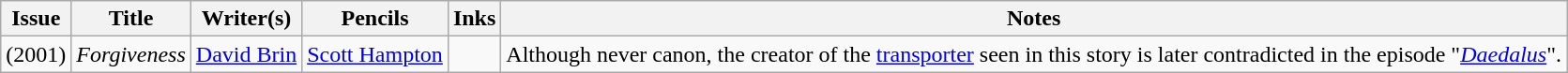<table class="wikitable">
<tr>
<th>Issue</th>
<th>Title</th>
<th>Writer(s)</th>
<th>Pencils</th>
<th>Inks</th>
<th>Notes</th>
</tr>
<tr>
<td>(2001)</td>
<td><em>Forgiveness</em></td>
<td><a href='#'>David Brin</a></td>
<td><a href='#'>Scott Hampton</a></td>
<td></td>
<td>Although never canon, the creator of the <a href='#'>transporter</a> seen in this story is later contradicted in the episode "<em><a href='#'>Daedalus</a></em>".</td>
</tr>
</table>
